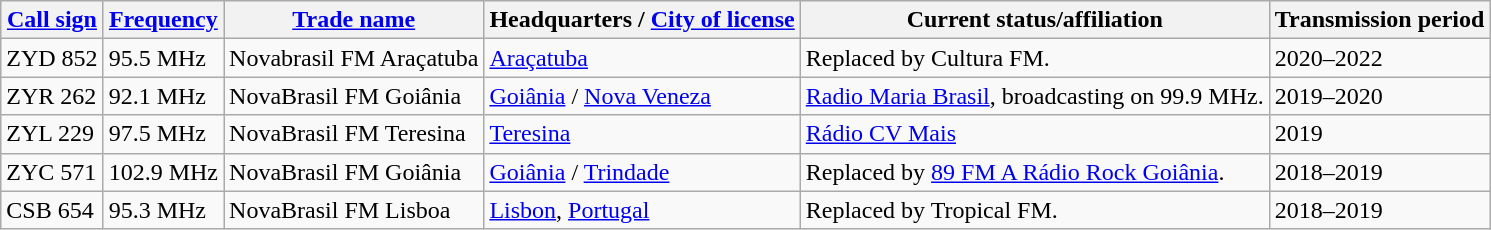<table class="wikitable sortable">
<tr>
<th><a href='#'>Call sign</a></th>
<th data-sort-type="number"><a href='#'>Frequency</a></th>
<th><a href='#'>Trade name</a></th>
<th>Headquarters / <a href='#'>City of license</a></th>
<th>Current status/affiliation</th>
<th>Transmission period</th>
</tr>
<tr>
<td>ZYD 852</td>
<td>95.5 MHz</td>
<td>Novabrasil FM Araçatuba</td>
<td><a href='#'>Araçatuba</a></td>
<td>Replaced by Cultura FM.</td>
<td>2020–2022</td>
</tr>
<tr>
<td>ZYR 262</td>
<td>92.1 MHz</td>
<td>NovaBrasil FM Goiânia</td>
<td><a href='#'>Goiânia</a> / <a href='#'>Nova Veneza</a></td>
<td><a href='#'>Radio Maria Brasil</a>, broadcasting on 99.9 MHz.</td>
<td>2019–2020</td>
</tr>
<tr>
<td>ZYL 229</td>
<td>97.5 MHz</td>
<td>NovaBrasil FM Teresina</td>
<td><a href='#'>Teresina</a></td>
<td><a href='#'>Rádio CV Mais</a></td>
<td>2019</td>
</tr>
<tr>
<td>ZYC 571</td>
<td>102.9 MHz</td>
<td>NovaBrasil FM Goiânia</td>
<td><a href='#'>Goiânia</a> / <a href='#'>Trindade</a></td>
<td>Replaced by <a href='#'>89 FM A Rádio Rock Goiânia</a>.</td>
<td>2018–2019</td>
</tr>
<tr>
<td>CSB 654</td>
<td>95.3 MHz</td>
<td>NovaBrasil FM Lisboa</td>
<td><a href='#'>Lisbon</a>, <a href='#'>Portugal</a></td>
<td>Replaced by Tropical FM.</td>
<td>2018–2019</td>
</tr>
</table>
